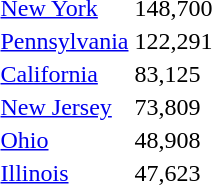<table>
<tr>
<td><a href='#'>New York</a></td>
<td>148,700</td>
</tr>
<tr>
<td><a href='#'>Pennsylvania</a></td>
<td>122,291</td>
</tr>
<tr>
<td><a href='#'>California</a></td>
<td>83,125</td>
</tr>
<tr>
<td><a href='#'>New Jersey</a></td>
<td>73,809</td>
</tr>
<tr>
<td><a href='#'>Ohio</a></td>
<td>48,908</td>
</tr>
<tr>
<td><a href='#'>Illinois</a></td>
<td>47,623</td>
</tr>
</table>
